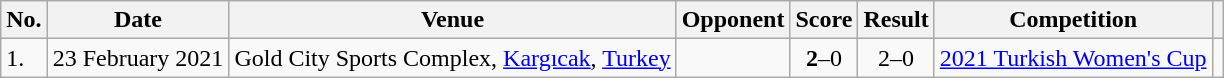<table class="wikitable">
<tr>
<th>No.</th>
<th>Date</th>
<th>Venue</th>
<th>Opponent</th>
<th>Score</th>
<th>Result</th>
<th>Competition</th>
<th></th>
</tr>
<tr>
<td>1.</td>
<td>23 February 2021</td>
<td>Gold City Sports Complex, <a href='#'>Kargıcak</a>, <a href='#'>Turkey</a></td>
<td></td>
<td align=center><strong>2</strong>–0</td>
<td align=center>2–0</td>
<td><a href='#'>2021 Turkish Women's Cup</a></td>
<td></td>
</tr>
</table>
